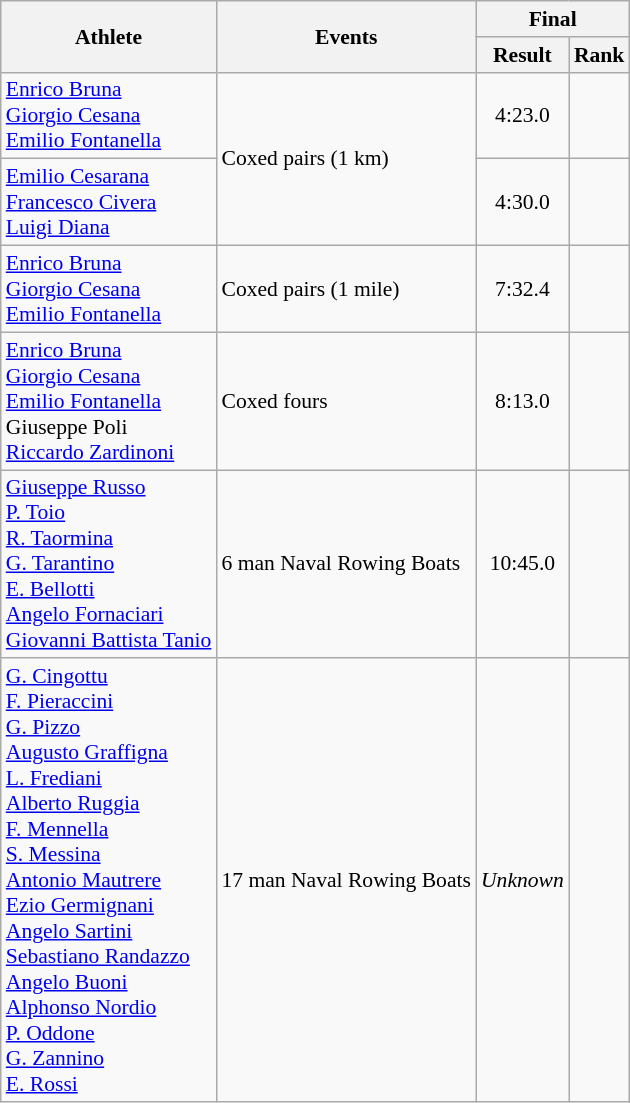<table class=wikitable style="font-size:90%">
<tr>
<th rowspan="2">Athlete</th>
<th rowspan="2">Events</th>
<th colspan="2">Final</th>
</tr>
<tr>
<th>Result</th>
<th>Rank</th>
</tr>
<tr>
<td><a href='#'>Enrico Bruna</a><br><a href='#'>Giorgio Cesana</a><br><a href='#'>Emilio Fontanella</a></td>
<td rowspan=2>Coxed pairs (1 km)</td>
<td align="center">4:23.0</td>
<td align="center"></td>
</tr>
<tr>
<td><a href='#'>Emilio Cesarana</a><br><a href='#'>Francesco Civera</a><br><a href='#'>Luigi Diana</a></td>
<td align="center">4:30.0</td>
<td align="center"></td>
</tr>
<tr>
<td><a href='#'>Enrico Bruna</a><br><a href='#'>Giorgio Cesana</a><br><a href='#'>Emilio Fontanella</a></td>
<td>Coxed pairs (1 mile)</td>
<td align="center">7:32.4</td>
<td align="center"></td>
</tr>
<tr>
<td><a href='#'>Enrico Bruna</a><br><a href='#'>Giorgio Cesana</a><br><a href='#'>Emilio Fontanella</a><br>Giuseppe Poli<br><a href='#'>Riccardo Zardinoni</a></td>
<td>Coxed fours</td>
<td align="center">8:13.0</td>
<td align="center"></td>
</tr>
<tr>
<td><a href='#'>Giuseppe Russo</a><br><a href='#'>P. Toio</a><br><a href='#'>R. Taormina</a><br><a href='#'>G. Tarantino</a><br><a href='#'>E. Bellotti</a><br><a href='#'>Angelo Fornaciari</a><br><a href='#'>Giovanni Battista Tanio</a></td>
<td>6 man Naval Rowing Boats</td>
<td align="center">10:45.0</td>
<td align="center"></td>
</tr>
<tr>
<td><a href='#'>G. Cingottu</a><br><a href='#'>F. Pieraccini</a><br><a href='#'>G. Pizzo</a><br><a href='#'>Augusto Graffigna</a><br><a href='#'>L. Frediani</a><br><a href='#'>Alberto Ruggia</a><br><a href='#'>F. Mennella</a><br><a href='#'>S. Messina</a><br><a href='#'>Antonio Mautrere</a><br><a href='#'>Ezio Germignani</a><br><a href='#'>Angelo Sartini</a><br><a href='#'>Sebastiano Randazzo</a><br><a href='#'>Angelo Buoni</a><br><a href='#'>Alphonso Nordio</a><br><a href='#'>P. Oddone</a><br><a href='#'>G. Zannino</a><br><a href='#'>E. Rossi</a></td>
<td>17 man Naval Rowing Boats</td>
<td align="center"><em>Unknown</em></td>
<td align="center"></td>
</tr>
</table>
